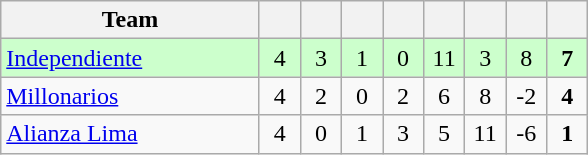<table class="wikitable" style="text-align: center;">
<tr>
<th width="165">Team</th>
<th width="20"></th>
<th width="20"></th>
<th width="20"></th>
<th width="20"></th>
<th width="20"></th>
<th width="20"></th>
<th width="20"></th>
<th width="20"></th>
</tr>
<tr bgcolor=ccffcc>
<td style="text-align:left;"> <a href='#'>Independiente</a></td>
<td>4</td>
<td>3</td>
<td>1</td>
<td>0</td>
<td>11</td>
<td>3</td>
<td>8</td>
<td><strong>7</strong></td>
</tr>
<tr>
<td style="text-align:left;"> <a href='#'>Millonarios</a></td>
<td>4</td>
<td>2</td>
<td>0</td>
<td>2</td>
<td>6</td>
<td>8</td>
<td>-2</td>
<td><strong>4</strong></td>
</tr>
<tr>
<td style="text-align:left;"> <a href='#'>Alianza Lima</a></td>
<td>4</td>
<td>0</td>
<td>1</td>
<td>3</td>
<td>5</td>
<td>11</td>
<td>-6</td>
<td><strong>1</strong></td>
</tr>
</table>
